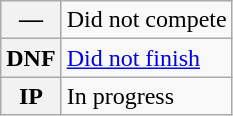<table class="wikitable">
<tr>
<th scope="row">—</th>
<td>Did not compete</td>
</tr>
<tr>
<th scope="row">DNF</th>
<td><a href='#'>Did not finish</a></td>
</tr>
<tr>
<th scope="row">IP</th>
<td>In progress</td>
</tr>
</table>
